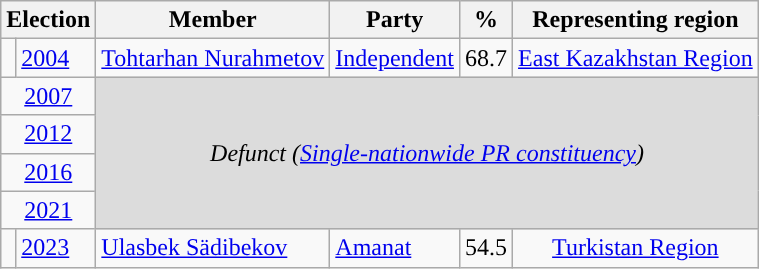<table class="wikitable">
<tr>
<th colspan="2">Election</th>
<th>Member</th>
<th>Party</th>
<th>%</th>
<th>Representing region</th>
</tr>
<tr>
<td style="background-color: "></td>
<td><a href='#'>2004</a></td>
<td><a href='#'>Tohtarhan Nurahmetov</a></td>
<td><a href='#'>Independent</a></td>
<td align="right">68.7</td>
<td align="center"><a href='#'>East Kazakhstan Region</a></td>
</tr>
<tr>
<td colspan="2" align="center"><a href='#'>2007</a></td>
<td colspan="4" rowspan="4" align="center" style="background-color:#DCDCDC"><em>Defunct (<a href='#'>Single-nationwide PR constituency</a>)</em></td>
</tr>
<tr>
<td colspan="2" align="center"><a href='#'>2012</a></td>
</tr>
<tr>
<td colspan="2" align="center"><a href='#'>2016</a></td>
</tr>
<tr>
<td colspan="2" align="center"><a href='#'>2021</a></td>
</tr>
<tr>
<td style="background-color: "></td>
<td><a href='#'>2023</a></td>
<td><a href='#'>Ulasbek Sädibekov</a></td>
<td><a href='#'>Amanat</a></td>
<td align="right">54.5</td>
<td align="center"><a href='#'>Turkistan Region</a></td>
</tr>
</table>
